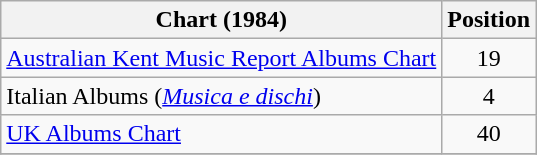<table class="wikitable sortable" style="text-align:center;">
<tr>
<th>Chart (1984)</th>
<th>Position</th>
</tr>
<tr>
<td align="left"><a href='#'>Australian Kent Music Report Albums Chart</a></td>
<td>19</td>
</tr>
<tr>
<td align="left">Italian Albums (<em><a href='#'>Musica e dischi</a></em>)</td>
<td>4</td>
</tr>
<tr>
<td align="left"><a href='#'>UK Albums Chart</a></td>
<td>40</td>
</tr>
<tr>
</tr>
</table>
